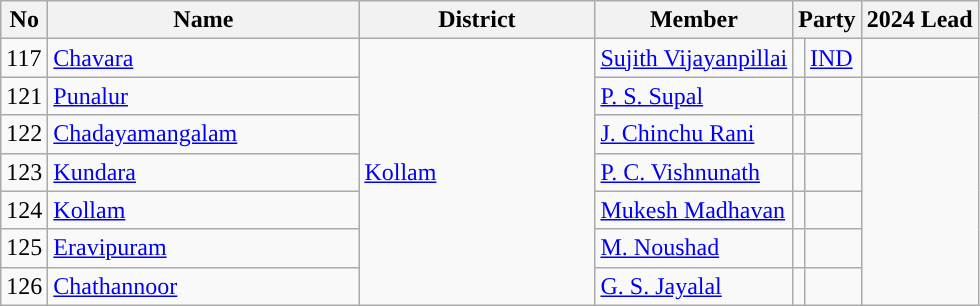<table class="wikitable sortable">
<tr>
<th>No</th>
<th width="200px">Name</th>
<th width="150px">District</th>
<th>Member</th>
<th colspan=2>Party</th>
<th colspan=2>2024 Lead</th>
</tr>
<tr>
<td>117</td>
<td><a href='#'>Chavara</a></td>
<td rowspan="7"><a href='#'>Kollam</a></td>
<td><a href='#'>Sujith Vijayanpillai</a></td>
<td style="background-color:"></td>
<td><a href='#'>IND</a></td>
<td></td>
</tr>
<tr>
<td>121</td>
<td><a href='#'>Punalur</a></td>
<td><a href='#'>P. S. Supal</a></td>
<td></td>
<td></td>
</tr>
<tr>
<td>122</td>
<td><a href='#'>Chadayamangalam</a></td>
<td><a href='#'>J. Chinchu Rani</a></td>
<td></td>
<td></td>
</tr>
<tr>
<td>123</td>
<td><a href='#'>Kundara</a></td>
<td><a href='#'>P. C. Vishnunath</a></td>
<td></td>
<td></td>
</tr>
<tr>
<td>124</td>
<td><a href='#'>Kollam</a></td>
<td><a href='#'>Mukesh Madhavan</a></td>
<td></td>
<td></td>
</tr>
<tr>
<td>125</td>
<td><a href='#'>Eravipuram</a></td>
<td><a href='#'>M. Noushad</a></td>
<td></td>
<td></td>
</tr>
<tr>
<td>126</td>
<td><a href='#'>Chathannoor</a></td>
<td><a href='#'>G. S. Jayalal</a></td>
<td></td>
<td></td>
</tr>
</table>
